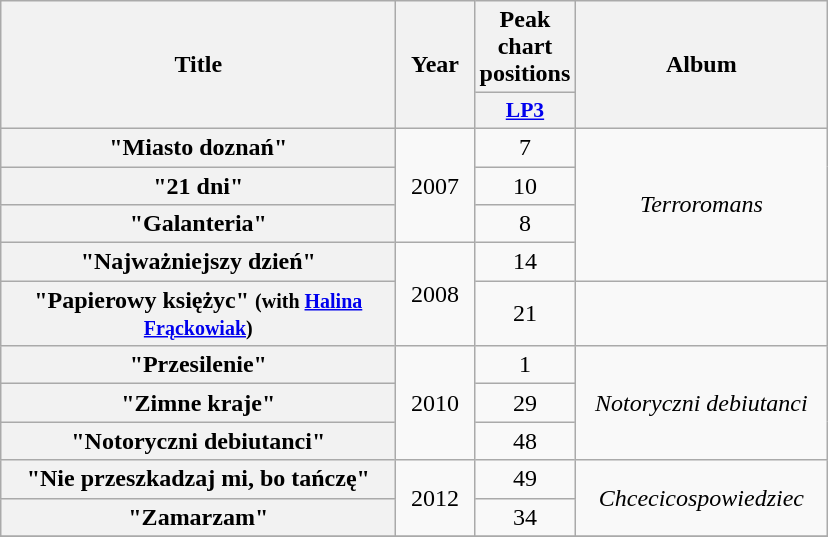<table class="wikitable plainrowheaders" style="text-align:center;" border="1">
<tr>
<th scope="col" rowspan="2" style="width:16em;">Title</th>
<th scope="col" rowspan="2" style="width:2.8em;">Year</th>
<th scope="col" colspan="1">Peak chart positions</th>
<th scope="col" rowspan="2" style="width:10em;">Album</th>
</tr>
<tr>
<th scope="col" style="width:3em;font-size:90%;"><a href='#'>LP3</a><br></th>
</tr>
<tr>
<th scope="row">"Miasto doznań"</th>
<td rowspan="3">2007</td>
<td>7</td>
<td rowspan="4"><em>Terroromans</em></td>
</tr>
<tr>
<th scope="row">"21 dni"</th>
<td>10</td>
</tr>
<tr>
<th scope="row">"Galanteria"</th>
<td>8</td>
</tr>
<tr>
<th scope="row">"Najważniejszy dzień"</th>
<td rowspan="2">2008</td>
<td>14</td>
</tr>
<tr>
<th scope="row">"Papierowy księżyc" <small>(with <a href='#'>Halina Frąckowiak</a>)</small></th>
<td>21</td>
<td></td>
</tr>
<tr>
<th scope="row">"Przesilenie"</th>
<td rowspan="3">2010</td>
<td>1</td>
<td rowspan="3"><em>Notoryczni debiutanci</em></td>
</tr>
<tr>
<th scope="row">"Zimne kraje"</th>
<td>29</td>
</tr>
<tr>
<th scope="row">"Notoryczni debiutanci"</th>
<td>48</td>
</tr>
<tr>
<th scope="row">"Nie przeszkadzaj mi, bo tańczę"</th>
<td rowspan="2">2012</td>
<td>49</td>
<td rowspan="2"><em>Chcecicospowiedziec</em></td>
</tr>
<tr>
<th scope="row">"Zamarzam"</th>
<td>34</td>
</tr>
<tr>
</tr>
</table>
